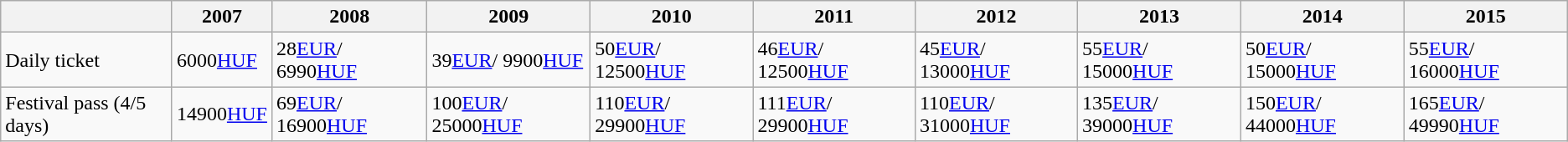<table class="wikitable" border="1">
<tr>
<th></th>
<th>2007</th>
<th>2008</th>
<th>2009</th>
<th>2010</th>
<th>2011</th>
<th>2012</th>
<th>2013</th>
<th>2014</th>
<th>2015</th>
</tr>
<tr>
<td>Daily ticket</td>
<td>6000<a href='#'>HUF</a></td>
<td>28<a href='#'>EUR</a>/ 6990<a href='#'>HUF</a></td>
<td>39<a href='#'>EUR</a>/ 9900<a href='#'>HUF</a></td>
<td>50<a href='#'>EUR</a>/ 12500<a href='#'>HUF</a></td>
<td>46<a href='#'>EUR</a>/ 12500<a href='#'>HUF</a></td>
<td>45<a href='#'>EUR</a>/ 13000<a href='#'>HUF</a></td>
<td>55<a href='#'>EUR</a>/ 15000<a href='#'>HUF</a></td>
<td>50<a href='#'>EUR</a>/ 15000<a href='#'>HUF</a></td>
<td>55<a href='#'>EUR</a>/ 16000<a href='#'>HUF</a></td>
</tr>
<tr>
<td>Festival pass (4/5 days)</td>
<td>14900<a href='#'>HUF</a></td>
<td>69<a href='#'>EUR</a>/ 16900<a href='#'>HUF</a></td>
<td>100<a href='#'>EUR</a>/ 25000<a href='#'>HUF</a></td>
<td>110<a href='#'>EUR</a>/ 29900<a href='#'>HUF</a></td>
<td>111<a href='#'>EUR</a>/ 29900<a href='#'>HUF</a></td>
<td>110<a href='#'>EUR</a>/ 31000<a href='#'>HUF</a></td>
<td>135<a href='#'>EUR</a>/ 39000<a href='#'>HUF</a></td>
<td>150<a href='#'>EUR</a>/ 44000<a href='#'>HUF</a></td>
<td>165<a href='#'>EUR</a>/ 49990<a href='#'>HUF</a></td>
</tr>
</table>
